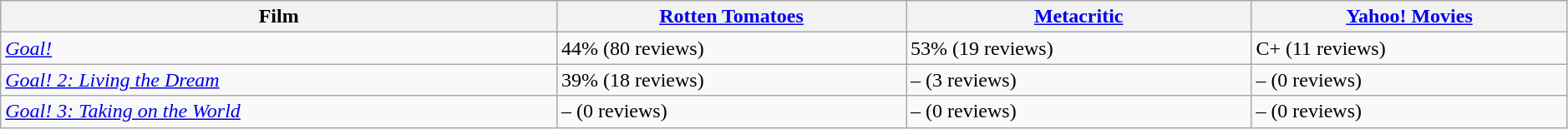<table class="wikitable" width=99% border="1">
<tr>
<th><strong>Film</strong></th>
<th><strong><a href='#'>Rotten Tomatoes</a></strong></th>
<th><strong><a href='#'>Metacritic</a></strong></th>
<th><strong><a href='#'>Yahoo! Movies</a></strong></th>
</tr>
<tr>
<td><em><a href='#'>Goal!</a></em></td>
<td>44% (80 reviews)</td>
<td>53% (19 reviews)</td>
<td>C+ (11 reviews)</td>
</tr>
<tr>
<td><em><a href='#'>Goal! 2: Living the Dream</a></em></td>
<td>39% (18 reviews)</td>
<td>– (3 reviews)</td>
<td>– (0 reviews)</td>
</tr>
<tr>
<td><em><a href='#'>Goal! 3: Taking on the World</a></em></td>
<td>– (0 reviews)</td>
<td>– (0 reviews)</td>
<td>– (0 reviews)</td>
</tr>
</table>
